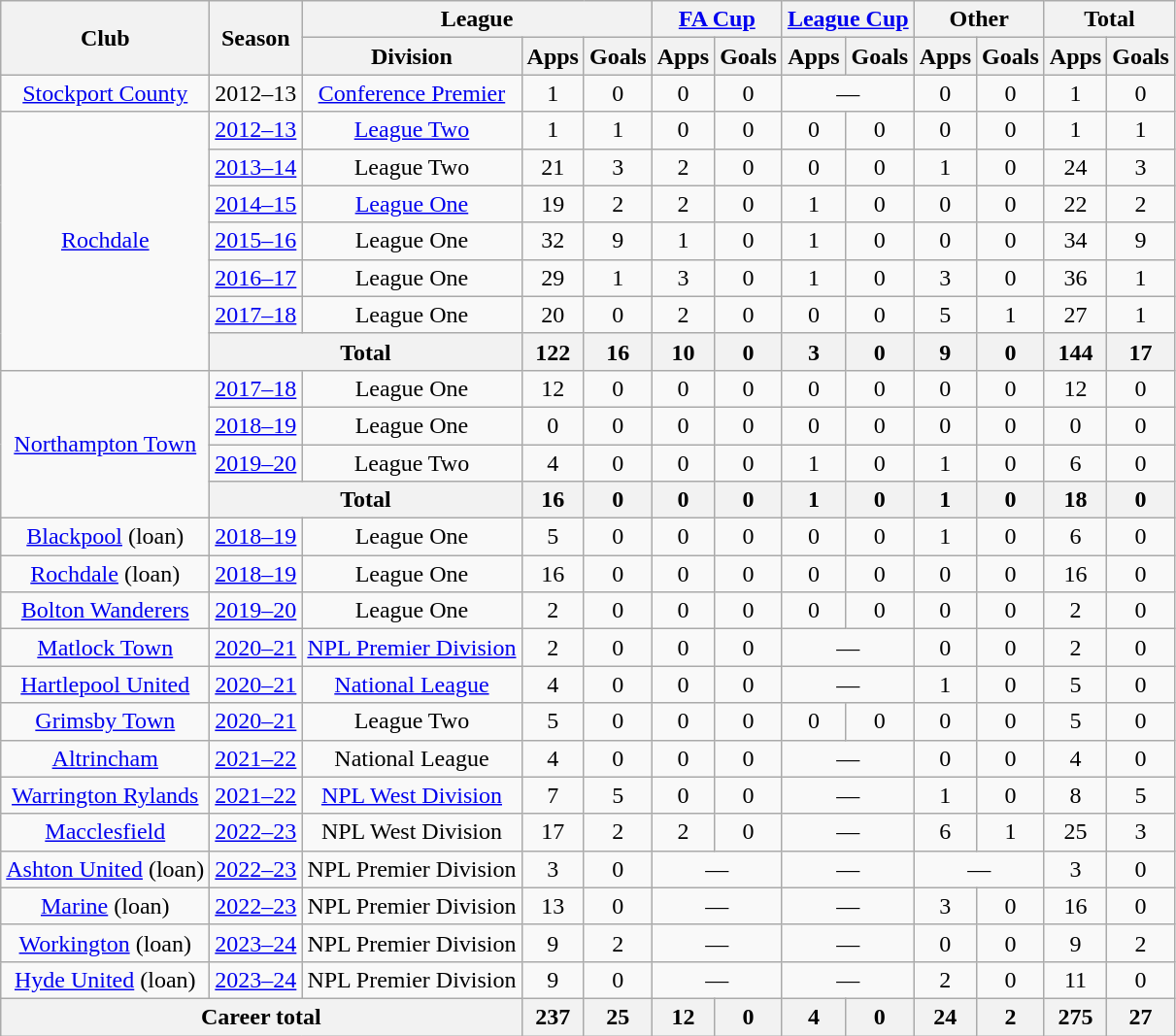<table class="wikitable" style="text-align: center;">
<tr>
<th rowspan="2">Club</th>
<th rowspan="2">Season</th>
<th colspan="3">League</th>
<th colspan="2"><a href='#'>FA Cup</a></th>
<th colspan="2"><a href='#'>League Cup</a></th>
<th colspan="2">Other</th>
<th colspan="2">Total</th>
</tr>
<tr>
<th>Division</th>
<th>Apps</th>
<th>Goals</th>
<th>Apps</th>
<th>Goals</th>
<th>Apps</th>
<th>Goals</th>
<th>Apps</th>
<th>Goals</th>
<th>Apps</th>
<th>Goals</th>
</tr>
<tr>
<td><a href='#'>Stockport County</a></td>
<td>2012–13</td>
<td><a href='#'>Conference Premier</a></td>
<td>1</td>
<td>0</td>
<td>0</td>
<td>0</td>
<td colspan="2">—</td>
<td>0</td>
<td>0</td>
<td>1</td>
<td>0</td>
</tr>
<tr>
<td rowspan="7"><a href='#'>Rochdale</a></td>
<td><a href='#'>2012–13</a></td>
<td><a href='#'>League Two</a></td>
<td>1</td>
<td>1</td>
<td>0</td>
<td>0</td>
<td>0</td>
<td>0</td>
<td>0</td>
<td>0</td>
<td>1</td>
<td>1</td>
</tr>
<tr>
<td><a href='#'>2013–14</a></td>
<td>League Two</td>
<td>21</td>
<td>3</td>
<td>2</td>
<td>0</td>
<td>0</td>
<td>0</td>
<td>1</td>
<td>0</td>
<td>24</td>
<td>3</td>
</tr>
<tr>
<td><a href='#'>2014–15</a></td>
<td><a href='#'>League One</a></td>
<td>19</td>
<td>2</td>
<td>2</td>
<td>0</td>
<td>1</td>
<td>0</td>
<td>0</td>
<td>0</td>
<td>22</td>
<td>2</td>
</tr>
<tr>
<td><a href='#'>2015–16</a></td>
<td>League One</td>
<td>32</td>
<td>9</td>
<td>1</td>
<td>0</td>
<td>1</td>
<td>0</td>
<td>0</td>
<td>0</td>
<td>34</td>
<td>9</td>
</tr>
<tr>
<td><a href='#'>2016–17</a></td>
<td>League One</td>
<td>29</td>
<td>1</td>
<td>3</td>
<td>0</td>
<td>1</td>
<td>0</td>
<td>3</td>
<td>0</td>
<td>36</td>
<td>1</td>
</tr>
<tr>
<td><a href='#'>2017–18</a></td>
<td>League One</td>
<td>20</td>
<td>0</td>
<td>2</td>
<td>0</td>
<td>0</td>
<td>0</td>
<td>5</td>
<td>1</td>
<td>27</td>
<td>1</td>
</tr>
<tr>
<th colspan="2">Total</th>
<th>122</th>
<th>16</th>
<th>10</th>
<th>0</th>
<th>3</th>
<th>0</th>
<th>9</th>
<th>0</th>
<th>144</th>
<th>17</th>
</tr>
<tr>
<td rowspan="4"><a href='#'>Northampton Town</a></td>
<td><a href='#'>2017–18</a></td>
<td>League One</td>
<td>12</td>
<td>0</td>
<td>0</td>
<td>0</td>
<td>0</td>
<td>0</td>
<td>0</td>
<td>0</td>
<td>12</td>
<td>0</td>
</tr>
<tr>
<td><a href='#'>2018–19</a></td>
<td>League One</td>
<td>0</td>
<td>0</td>
<td>0</td>
<td>0</td>
<td>0</td>
<td>0</td>
<td>0</td>
<td>0</td>
<td>0</td>
<td>0</td>
</tr>
<tr>
<td><a href='#'>2019–20</a></td>
<td>League Two</td>
<td>4</td>
<td>0</td>
<td>0</td>
<td>0</td>
<td>1</td>
<td>0</td>
<td>1</td>
<td>0</td>
<td>6</td>
<td>0</td>
</tr>
<tr>
<th colspan="2">Total</th>
<th>16</th>
<th>0</th>
<th>0</th>
<th>0</th>
<th>1</th>
<th>0</th>
<th>1</th>
<th>0</th>
<th>18</th>
<th>0</th>
</tr>
<tr>
<td><a href='#'>Blackpool</a> (loan)</td>
<td><a href='#'>2018–19</a></td>
<td>League One</td>
<td>5</td>
<td>0</td>
<td>0</td>
<td>0</td>
<td>0</td>
<td>0</td>
<td>1</td>
<td>0</td>
<td>6</td>
<td>0</td>
</tr>
<tr>
<td><a href='#'>Rochdale</a> (loan)</td>
<td><a href='#'>2018–19</a></td>
<td>League One</td>
<td>16</td>
<td>0</td>
<td>0</td>
<td>0</td>
<td>0</td>
<td>0</td>
<td>0</td>
<td>0</td>
<td>16</td>
<td>0</td>
</tr>
<tr>
<td><a href='#'>Bolton Wanderers</a></td>
<td><a href='#'>2019–20</a></td>
<td>League One</td>
<td>2</td>
<td>0</td>
<td>0</td>
<td>0</td>
<td>0</td>
<td>0</td>
<td>0</td>
<td>0</td>
<td>2</td>
<td>0</td>
</tr>
<tr>
<td><a href='#'>Matlock Town</a></td>
<td><a href='#'>2020–21</a></td>
<td><a href='#'>NPL Premier Division</a></td>
<td>2</td>
<td>0</td>
<td>0</td>
<td>0</td>
<td colspan=2>—</td>
<td>0</td>
<td>0</td>
<td>2</td>
<td>0</td>
</tr>
<tr>
<td><a href='#'>Hartlepool United</a></td>
<td><a href='#'>2020–21</a></td>
<td><a href='#'>National League</a></td>
<td>4</td>
<td>0</td>
<td>0</td>
<td>0</td>
<td colspan=2>—</td>
<td>1</td>
<td>0</td>
<td>5</td>
<td>0</td>
</tr>
<tr>
<td><a href='#'>Grimsby Town</a></td>
<td><a href='#'>2020–21</a></td>
<td>League Two</td>
<td>5</td>
<td>0</td>
<td>0</td>
<td>0</td>
<td>0</td>
<td>0</td>
<td>0</td>
<td>0</td>
<td>5</td>
<td>0</td>
</tr>
<tr>
<td><a href='#'>Altrincham</a></td>
<td><a href='#'>2021–22</a></td>
<td>National League</td>
<td>4</td>
<td>0</td>
<td>0</td>
<td>0</td>
<td colspan=2>—</td>
<td>0</td>
<td>0</td>
<td>4</td>
<td>0</td>
</tr>
<tr>
<td><a href='#'>Warrington Rylands</a></td>
<td><a href='#'>2021–22</a></td>
<td><a href='#'>NPL West Division</a></td>
<td>7</td>
<td>5</td>
<td>0</td>
<td>0</td>
<td colspan=2>—</td>
<td>1</td>
<td>0</td>
<td>8</td>
<td>5</td>
</tr>
<tr>
<td><a href='#'>Macclesfield</a></td>
<td><a href='#'>2022–23</a></td>
<td>NPL West Division</td>
<td>17</td>
<td>2</td>
<td>2</td>
<td>0</td>
<td colspan=2>—</td>
<td>6</td>
<td>1</td>
<td>25</td>
<td>3</td>
</tr>
<tr>
<td><a href='#'>Ashton United</a> (loan)</td>
<td><a href='#'>2022–23</a></td>
<td>NPL Premier Division</td>
<td>3</td>
<td>0</td>
<td colspan=2>—</td>
<td colspan=2>—</td>
<td colspan=2>—</td>
<td>3</td>
<td>0</td>
</tr>
<tr>
<td><a href='#'>Marine</a> (loan)</td>
<td><a href='#'>2022–23</a></td>
<td>NPL Premier Division</td>
<td>13</td>
<td>0</td>
<td colspan=2>—</td>
<td colspan=2>—</td>
<td>3</td>
<td>0</td>
<td>16</td>
<td>0</td>
</tr>
<tr>
<td><a href='#'>Workington</a> (loan)</td>
<td><a href='#'>2023–24</a></td>
<td>NPL Premier Division</td>
<td>9</td>
<td>2</td>
<td colspan=2>—</td>
<td colspan=2>—</td>
<td>0</td>
<td>0</td>
<td>9</td>
<td>2</td>
</tr>
<tr>
<td><a href='#'>Hyde United</a> (loan)</td>
<td><a href='#'>2023–24</a></td>
<td>NPL Premier Division</td>
<td>9</td>
<td>0</td>
<td colspan=2>—</td>
<td colspan=2>—</td>
<td>2</td>
<td>0</td>
<td>11</td>
<td>0</td>
</tr>
<tr>
<th colspan="3">Career total</th>
<th>237</th>
<th>25</th>
<th>12</th>
<th>0</th>
<th>4</th>
<th>0</th>
<th>24</th>
<th>2</th>
<th>275</th>
<th>27</th>
</tr>
</table>
